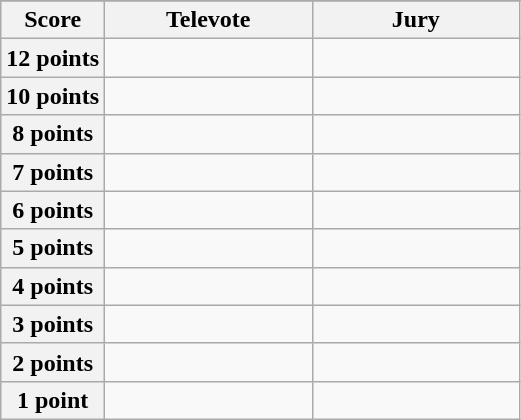<table class="wikitable">
<tr>
</tr>
<tr>
<th scope="col" width="20%">Score</th>
<th scope="col" width="40%">Televote</th>
<th scope="col" width="40%">Jury</th>
</tr>
<tr>
<th scope="row">12 points</th>
<td></td>
<td></td>
</tr>
<tr>
<th scope="row">10 points</th>
<td></td>
<td></td>
</tr>
<tr>
<th scope="row">8 points</th>
<td></td>
<td></td>
</tr>
<tr>
<th scope="row">7 points</th>
<td></td>
<td></td>
</tr>
<tr>
<th scope="row">6 points</th>
<td></td>
<td></td>
</tr>
<tr>
<th scope="row">5 points</th>
<td></td>
<td></td>
</tr>
<tr>
<th scope="row">4 points</th>
<td></td>
<td></td>
</tr>
<tr>
<th scope="row">3 points</th>
<td></td>
<td></td>
</tr>
<tr>
<th scope="row">2 points</th>
<td></td>
<td></td>
</tr>
<tr>
<th scope="row">1 point</th>
<td></td>
<td></td>
</tr>
</table>
